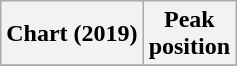<table class="wikitable sortable plainrowheaders" style="text-align:center;">
<tr>
<th>Chart (2019)</th>
<th>Peak<br>position</th>
</tr>
<tr>
</tr>
</table>
